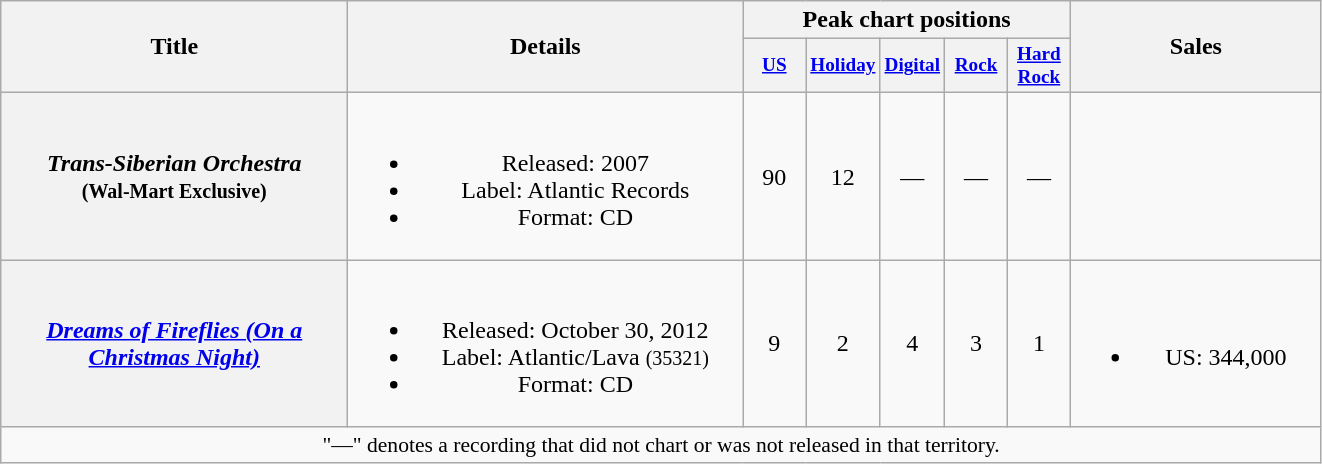<table class="wikitable plainrowheaders" style="text-align:center;" border="1">
<tr>
<th scope="col" rowspan="2" style="width:14em;">Title</th>
<th scope="col" rowspan="2" style="width:16em;">Details</th>
<th scope="col" colspan="5">Peak chart positions</th>
<th scope="col" rowspan="2" style="width:10em;">Sales</th>
</tr>
<tr>
<th scope="col" style="width:2.8em;font-size:80%;"><a href='#'>US</a><br></th>
<th scope="col" style="width:2.8em;font-size:80%;"><a href='#'>Holiday</a><br></th>
<th scope="col" style="width:2.8em;font-size:80%;"><a href='#'>Digital</a><br></th>
<th scope="col" style="width:2.8em;font-size:80%;"><a href='#'>Rock</a><br></th>
<th scope="col" style="width:2.8em;font-size:80%;"><a href='#'>Hard Rock</a><br></th>
</tr>
<tr>
<th scope="row"><em>Trans-Siberian Orchestra</em> <br><small>(Wal-Mart Exclusive)</small></th>
<td><br><ul><li>Released: 2007</li><li>Label: Atlantic Records</li><li>Format: CD</li></ul></td>
<td>90</td>
<td>12</td>
<td>—</td>
<td>—</td>
<td>—</td>
<td></td>
</tr>
<tr>
<th scope="row"><em><a href='#'>Dreams of Fireflies (On a Christmas Night)</a></em></th>
<td><br><ul><li>Released: October 30, 2012</li><li>Label: Atlantic/Lava <small>(35321)</small></li><li>Format: CD</li></ul></td>
<td>9</td>
<td>2</td>
<td>4</td>
<td>3</td>
<td>1</td>
<td><br><ul><li>US: 344,000</li></ul></td>
</tr>
<tr>
<td colspan="14" style="font-size:90%">"—" denotes a recording that did not chart or was not released in that territory.</td>
</tr>
</table>
